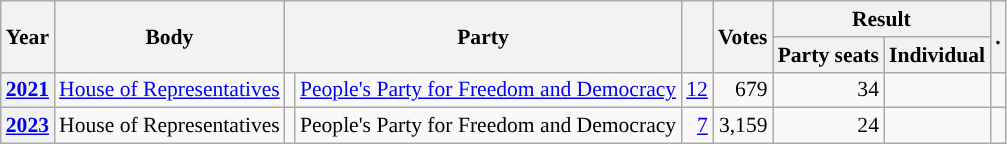<table class="wikitable plainrowheaders sortable" border=2 cellpadding=4 cellspacing=0 style="border: 1px #aaa solid; font-size: 90%; text-align:center;">
<tr>
<th scope="col" rowspan=2>Year</th>
<th scope="col" rowspan=2>Body</th>
<th scope="col" colspan=2 rowspan=2>Party</th>
<th scope="col" rowspan=2></th>
<th scope="col" rowspan=2>Votes</th>
<th scope="colgroup" colspan=2>Result</th>
<th scope="col" rowspan=2 class="unsortable">.</th>
</tr>
<tr>
<th scope="col">Party seats</th>
<th scope="col">Individual</th>
</tr>
<tr>
<th scope="row"><a href='#'>2021</a></th>
<td><a href='#'>House of Representatives</a></td>
<td style="background-color:"></td>
<td><a href='#'>People's Party for Freedom and Democracy</a></td>
<td style=text-align:right><a href='#'>12</a></td>
<td style=text-align:right>679</td>
<td style=text-align:right>34</td>
<td></td>
<td></td>
</tr>
<tr>
<th scope="row"><a href='#'>2023</a></th>
<td>House of Representatives</td>
<td style="background-color:"></td>
<td>People's Party for Freedom and Democracy</td>
<td style=text-align:right><a href='#'>7</a></td>
<td style=text-align:right>3,159</td>
<td style=text-align:right>24</td>
<td></td>
<td></td>
</tr>
</table>
